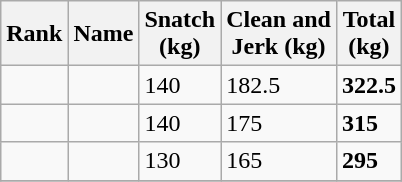<table class="wikitable">
<tr>
<th>Rank</th>
<th>Name</th>
<th>Snatch <br> (kg)</th>
<th>Clean and <br> Jerk (kg)</th>
<th>Total <br> (kg)</th>
</tr>
<tr>
<td align=center></td>
<td></td>
<td>140</td>
<td>182.5</td>
<td><strong>322.5</strong></td>
</tr>
<tr>
<td align=center></td>
<td></td>
<td>140</td>
<td>175</td>
<td><strong>315</strong></td>
</tr>
<tr>
<td align=center></td>
<td></td>
<td>130</td>
<td>165</td>
<td><strong>295</strong></td>
</tr>
<tr>
</tr>
</table>
